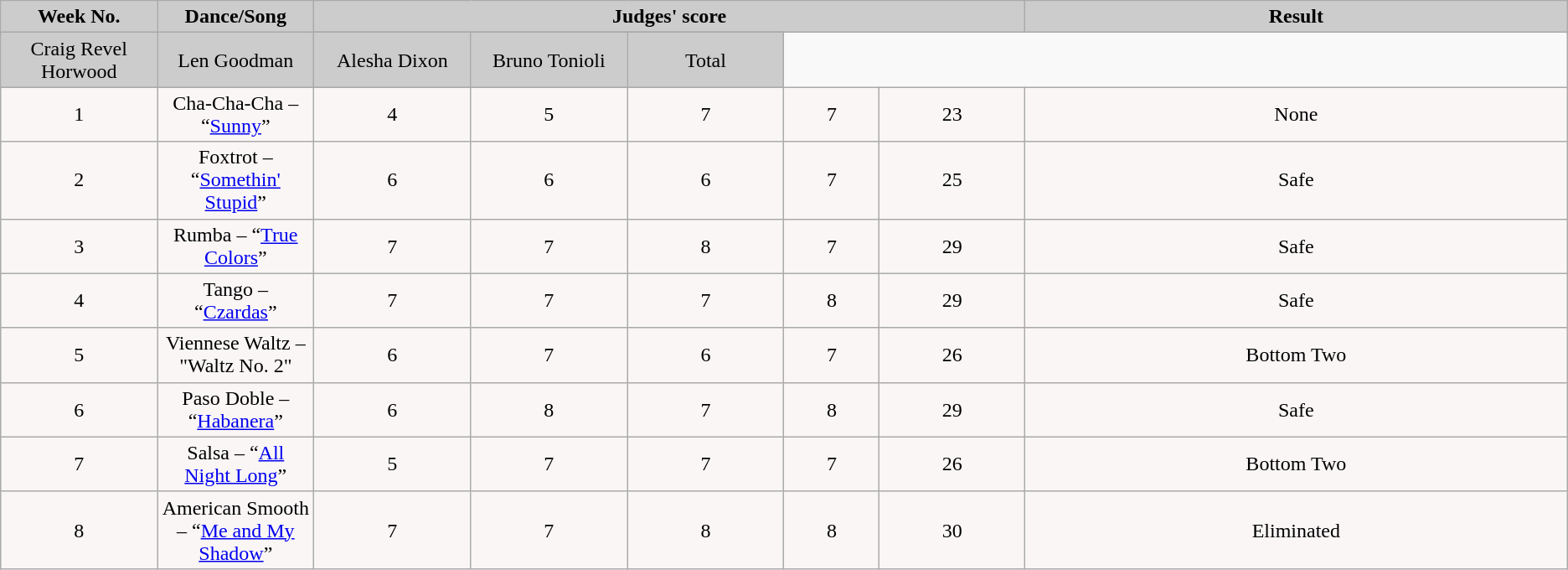<table class="wikitable">
<tr>
<td rowspan="2" bgcolor="CCCCCC" align="Center"><strong>Week No.</strong></td>
<td rowspan="2" bgcolor="CCCCCC" align="Center"><strong>Dance/Song</strong></td>
<td colspan="5" bgcolor="CCCCCC" align="Center"><strong>Judges' score</strong></td>
<td rowspan="2" bgcolor="CCCCCC" align="Center"><strong>Result</strong></td>
</tr>
<tr>
</tr>
<tr>
<td bgcolor="CCCCCC" width="10%" align="center">Craig Revel Horwood</td>
<td bgcolor="CCCCCC" width="10%" align="center">Len Goodman</td>
<td bgcolor="CCCCCC" width="10%" align="center">Alesha Dixon</td>
<td bgcolor="CCCCCC" width="10%" align="center">Bruno Tonioli</td>
<td bgcolor="CCCCCC" width="10%" align="center">Total</td>
</tr>
<tr>
</tr>
<tr>
<td align="center" bgcolor="FAF6F6">1</td>
<td align="center" bgcolor="FAF6F6">Cha-Cha-Cha – “<a href='#'>Sunny</a>”</td>
<td align="center" bgcolor="FAF6F6">4</td>
<td align="center" bgcolor="FAF6F6">5</td>
<td align="center" bgcolor="FAF6F6">7</td>
<td align="center" bgcolor="FAF6F6">7</td>
<td align="center" bgcolor="FAF6F6">23</td>
<td align="center" bgcolor="FAF6F6">None</td>
</tr>
<tr>
<td align="center" bgcolor="FAF6F6">2</td>
<td align="center" bgcolor="FAF6F6">Foxtrot – “<a href='#'>Somethin' Stupid</a>”</td>
<td align="center" bgcolor="FAF6F6">6</td>
<td align="center" bgcolor="FAF6F6">6</td>
<td align="center" bgcolor="FAF6F6">6</td>
<td align="center" bgcolor="FAF6F6">7</td>
<td align="center" bgcolor="FAF6F6">25</td>
<td align="center" bgcolor="FAF6F6">Safe</td>
</tr>
<tr>
<td align="center" bgcolor="FAF6F6">3</td>
<td align="center" bgcolor="FAF6F6">Rumba – “<a href='#'>True Colors</a>”</td>
<td align="center" bgcolor="FAF6F6">7</td>
<td align="center" bgcolor="FAF6F6">7</td>
<td align="center" bgcolor="FAF6F6">8</td>
<td align="center" bgcolor="FAF6F6">7</td>
<td align="center" bgcolor="FAF6F6">29</td>
<td align="center" bgcolor="FAF6F6">Safe</td>
</tr>
<tr>
<td align="center" bgcolor="FAF6F6">4</td>
<td align="center" bgcolor="FAF6F6">Tango – “<a href='#'>Czardas</a>”</td>
<td align="center" bgcolor="FAF6F6">7</td>
<td align="center" bgcolor="FAF6F6">7</td>
<td align="center" bgcolor="FAF6F6">7</td>
<td align="center" bgcolor="FAF6F6">8</td>
<td align="center" bgcolor="FAF6F6">29</td>
<td align="center" bgcolor="FAF6F6">Safe</td>
</tr>
<tr>
<td align="center" bgcolor="FAF6F6">5</td>
<td align="center" bgcolor="FAF6F6">Viennese Waltz – "Waltz No. 2"</td>
<td align="center" bgcolor="FAF6F6">6</td>
<td align="center" bgcolor="FAF6F6">7</td>
<td align="center" bgcolor="FAF6F6">6</td>
<td align="center" bgcolor="FAF6F6">7</td>
<td align="center" bgcolor="FAF6F6">26</td>
<td align="center" bgcolor="FAF6F6">Bottom Two</td>
</tr>
<tr>
<td align="center" bgcolor="FAF6F6">6</td>
<td align="center" bgcolor="FAF6F6">Paso Doble – “<a href='#'>Habanera</a>”</td>
<td align="center" bgcolor="FAF6F6">6</td>
<td align="center" bgcolor="FAF6F6">8</td>
<td align="center" bgcolor="FAF6F6">7</td>
<td align="center" bgcolor="FAF6F6">8</td>
<td align="center" bgcolor="FAF6F6">29</td>
<td align="center" bgcolor="FAF6F6">Safe</td>
</tr>
<tr>
<td align="center" bgcolor="FAF6F6">7</td>
<td align="center" bgcolor="FAF6F6">Salsa – “<a href='#'>All Night Long</a>”</td>
<td align="center" bgcolor="FAF6F6">5</td>
<td align="center" bgcolor="FAF6F6">7</td>
<td align="center" bgcolor="FAF6F6">7</td>
<td align="center" bgcolor="FAF6F6">7</td>
<td align="center" bgcolor="FAF6F6">26</td>
<td align="center" bgcolor="FAF6F6">Bottom Two</td>
</tr>
<tr>
<td align="center" bgcolor="FAF6F6">8</td>
<td align="center" bgcolor="FAF6F6">American Smooth – “<a href='#'>Me and My Shadow</a>”</td>
<td align="center" bgcolor="FAF6F6">7</td>
<td align="center" bgcolor="FAF6F6">7</td>
<td align="center" bgcolor="FAF6F6">8</td>
<td align="center" bgcolor="FAF6F6">8</td>
<td align="center" bgcolor="FAF6F6">30</td>
<td align="center" bgcolor="FAF6F6">Eliminated</td>
</tr>
</table>
